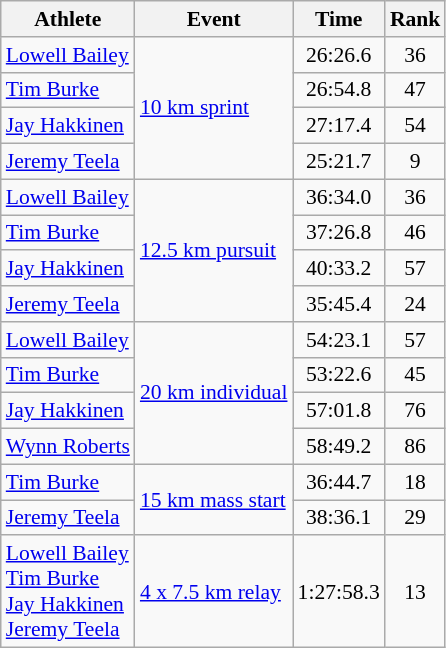<table class=wikitable style=font-size:90%;text-align:center>
<tr>
<th>Athlete</th>
<th>Event</th>
<th>Time</th>
<th>Rank</th>
</tr>
<tr>
<td align=left><a href='#'>Lowell Bailey</a></td>
<td align=left rowspan=4><a href='#'>10 km sprint</a></td>
<td>26:26.6</td>
<td>36</td>
</tr>
<tr>
<td align=left><a href='#'>Tim Burke</a></td>
<td>26:54.8</td>
<td>47</td>
</tr>
<tr>
<td align=left><a href='#'>Jay Hakkinen</a></td>
<td>27:17.4</td>
<td>54</td>
</tr>
<tr>
<td align=left><a href='#'>Jeremy Teela</a></td>
<td>25:21.7</td>
<td>9</td>
</tr>
<tr>
<td align=left><a href='#'>Lowell Bailey</a></td>
<td align=left rowspan=4><a href='#'>12.5 km pursuit</a></td>
<td>36:34.0</td>
<td>36</td>
</tr>
<tr>
<td align=left><a href='#'>Tim Burke</a></td>
<td>37:26.8</td>
<td>46</td>
</tr>
<tr>
<td align=left><a href='#'>Jay Hakkinen</a></td>
<td>40:33.2</td>
<td>57</td>
</tr>
<tr>
<td align=left><a href='#'>Jeremy Teela</a></td>
<td>35:45.4</td>
<td>24</td>
</tr>
<tr>
<td align=left><a href='#'>Lowell Bailey</a></td>
<td align=left rowspan=4><a href='#'>20 km individual</a></td>
<td>54:23.1</td>
<td>57</td>
</tr>
<tr>
<td align=left><a href='#'>Tim Burke</a></td>
<td>53:22.6</td>
<td>45</td>
</tr>
<tr>
<td align=left><a href='#'>Jay Hakkinen</a></td>
<td>57:01.8</td>
<td>76</td>
</tr>
<tr>
<td align=left><a href='#'>Wynn Roberts</a></td>
<td>58:49.2</td>
<td>86</td>
</tr>
<tr>
<td align=left><a href='#'>Tim Burke</a></td>
<td align=left rowspan=2><a href='#'>15 km mass start</a></td>
<td>36:44.7</td>
<td>18</td>
</tr>
<tr>
<td align=left><a href='#'>Jeremy Teela</a></td>
<td>38:36.1</td>
<td>29</td>
</tr>
<tr>
<td align=left><a href='#'>Lowell Bailey</a><br><a href='#'>Tim Burke</a><br><a href='#'>Jay Hakkinen</a><br><a href='#'>Jeremy Teela</a></td>
<td align=left><a href='#'>4 x 7.5 km relay</a></td>
<td>1:27:58.3</td>
<td>13</td>
</tr>
</table>
